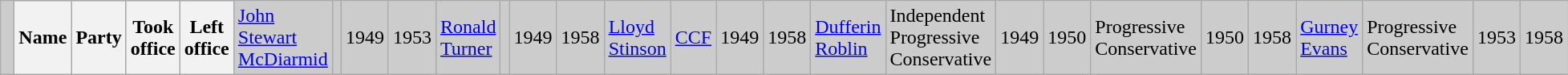<table class="wikitable">
<tr bgcolor="CCCCCC">
<td> </td>
<th width="30%">Name</th>
<th width="30%">Party</th>
<th width="20%">Took office</th>
<th width="20%">Left office<br></th>
<td><a href='#'>John Stewart McDiarmid</a><br></td>
<td></td>
<td>1949</td>
<td>1953<br></td>
<td><a href='#'>Ronald Turner</a><br></td>
<td></td>
<td>1949</td>
<td>1958<br></td>
<td><a href='#'>Lloyd Stinson</a><br></td>
<td><a href='#'>CCF</a></td>
<td>1949</td>
<td>1958<br></td>
<td rowspan="2"><a href='#'>Dufferin Roblin</a><br></td>
<td>Independent Progressive Conservative</td>
<td>1949</td>
<td>1950<br></td>
<td>Progressive Conservative</td>
<td>1950</td>
<td>1958<br></td>
<td><a href='#'>Gurney Evans</a><br></td>
<td>Progressive Conservative</td>
<td>1953</td>
<td>1958</td>
</tr>
</table>
